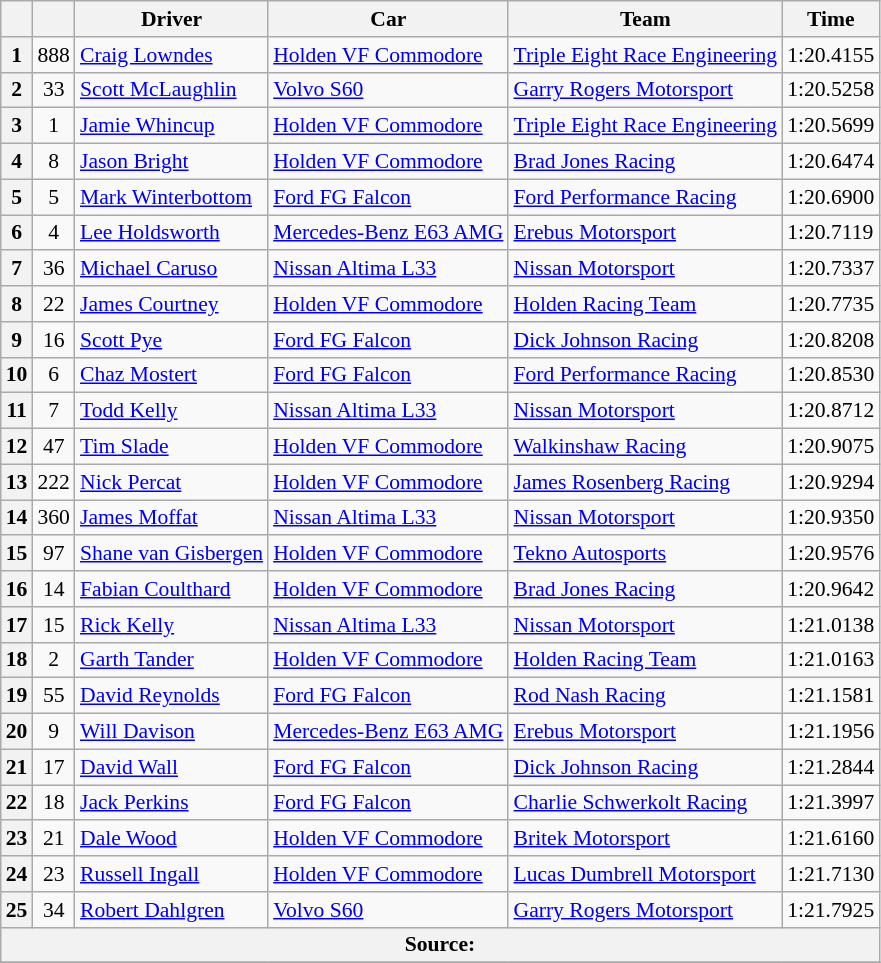<table class="wikitable" style="font-size: 90%">
<tr>
<th></th>
<th></th>
<th>Driver</th>
<th>Car</th>
<th>Team</th>
<th>Time</th>
</tr>
<tr>
<th>1</th>
<td align="center">888</td>
<td> <a href='#'>Craig Lowndes</a></td>
<td><a href='#'>Holden VF Commodore</a></td>
<td><a href='#'>Triple Eight Race Engineering</a></td>
<td>1:20.4155</td>
</tr>
<tr>
<th>2</th>
<td align="center">33</td>
<td> <a href='#'>Scott McLaughlin</a></td>
<td><a href='#'>Volvo S60</a></td>
<td><a href='#'>Garry Rogers Motorsport</a></td>
<td>1:20.5258</td>
</tr>
<tr>
<th>3</th>
<td align="center">1</td>
<td> <a href='#'>Jamie Whincup</a></td>
<td><a href='#'>Holden VF Commodore</a></td>
<td><a href='#'>Triple Eight Race Engineering</a></td>
<td>1:20.5699</td>
</tr>
<tr>
<th>4</th>
<td align="center">8</td>
<td> <a href='#'>Jason Bright</a></td>
<td><a href='#'>Holden VF Commodore</a></td>
<td><a href='#'>Brad Jones Racing</a></td>
<td>1:20.6474</td>
</tr>
<tr>
<th>5</th>
<td align="center">5</td>
<td> <a href='#'>Mark Winterbottom</a></td>
<td><a href='#'>Ford FG Falcon</a></td>
<td><a href='#'>Ford Performance Racing</a></td>
<td>1:20.6900</td>
</tr>
<tr>
<th>6</th>
<td align="center">4</td>
<td> <a href='#'>Lee Holdsworth</a></td>
<td><a href='#'>Mercedes-Benz E63 AMG</a></td>
<td><a href='#'>Erebus Motorsport</a></td>
<td>1:20.7119</td>
</tr>
<tr>
<th>7</th>
<td align="center">36</td>
<td> <a href='#'>Michael Caruso</a></td>
<td><a href='#'>Nissan Altima L33</a></td>
<td><a href='#'>Nissan Motorsport</a></td>
<td>1:20.7337</td>
</tr>
<tr>
<th>8</th>
<td align="center">22</td>
<td> <a href='#'>James Courtney</a></td>
<td><a href='#'>Holden VF Commodore</a></td>
<td><a href='#'>Holden Racing Team</a></td>
<td>1:20.7735</td>
</tr>
<tr>
<th>9</th>
<td align="center">16</td>
<td> <a href='#'>Scott Pye</a></td>
<td><a href='#'>Ford FG Falcon</a></td>
<td><a href='#'>Dick Johnson Racing</a></td>
<td>1:20.8208</td>
</tr>
<tr>
<th>10</th>
<td align="center">6</td>
<td> <a href='#'>Chaz Mostert</a></td>
<td><a href='#'>Ford FG Falcon</a></td>
<td><a href='#'>Ford Performance Racing</a></td>
<td>1:20.8530</td>
</tr>
<tr>
<th>11</th>
<td align="center">7</td>
<td> <a href='#'>Todd Kelly</a></td>
<td><a href='#'>Nissan Altima L33</a></td>
<td><a href='#'>Nissan Motorsport</a></td>
<td>1:20.8712</td>
</tr>
<tr>
<th>12</th>
<td align="center">47</td>
<td> <a href='#'>Tim Slade</a></td>
<td><a href='#'>Holden VF Commodore</a></td>
<td><a href='#'>Walkinshaw Racing</a></td>
<td>1:20.9075</td>
</tr>
<tr>
<th>13</th>
<td align="center">222</td>
<td> <a href='#'>Nick Percat</a></td>
<td><a href='#'>Holden VF Commodore</a></td>
<td><a href='#'>James Rosenberg Racing</a></td>
<td>1:20.9294</td>
</tr>
<tr>
<th>14</th>
<td align="center">360</td>
<td> <a href='#'>James Moffat</a></td>
<td><a href='#'>Nissan Altima L33</a></td>
<td><a href='#'>Nissan Motorsport</a></td>
<td>1:20.9350</td>
</tr>
<tr>
<th>15</th>
<td align="center">97</td>
<td> <a href='#'>Shane van Gisbergen</a></td>
<td><a href='#'>Holden VF Commodore</a></td>
<td><a href='#'>Tekno Autosports</a></td>
<td>1:20.9576</td>
</tr>
<tr>
<th>16</th>
<td align="center">14</td>
<td> <a href='#'>Fabian Coulthard</a></td>
<td><a href='#'>Holden VF Commodore</a></td>
<td><a href='#'>Brad Jones Racing</a></td>
<td>1:20.9642</td>
</tr>
<tr>
<th>17</th>
<td align="center">15</td>
<td> <a href='#'>Rick Kelly</a></td>
<td><a href='#'>Nissan Altima L33</a></td>
<td><a href='#'>Nissan Motorsport</a></td>
<td>1:21.0138</td>
</tr>
<tr>
<th>18</th>
<td align="center">2</td>
<td> <a href='#'>Garth Tander</a></td>
<td><a href='#'>Holden VF Commodore</a></td>
<td><a href='#'>Holden Racing Team</a></td>
<td>1:21.0163</td>
</tr>
<tr>
<th>19</th>
<td align="center">55</td>
<td> <a href='#'>David Reynolds</a></td>
<td><a href='#'>Ford FG Falcon</a></td>
<td><a href='#'>Rod Nash Racing</a></td>
<td>1:21.1581</td>
</tr>
<tr>
<th>20</th>
<td align="center">9</td>
<td> <a href='#'>Will Davison</a></td>
<td><a href='#'>Mercedes-Benz E63 AMG</a></td>
<td><a href='#'>Erebus Motorsport</a></td>
<td>1:21.1956</td>
</tr>
<tr>
<th>21</th>
<td align="center">17</td>
<td> <a href='#'>David Wall</a></td>
<td><a href='#'>Ford FG Falcon</a></td>
<td><a href='#'>Dick Johnson Racing</a></td>
<td>1:21.2844</td>
</tr>
<tr>
<th>22</th>
<td align="center">18</td>
<td> <a href='#'>Jack Perkins</a></td>
<td><a href='#'>Ford FG Falcon</a></td>
<td><a href='#'>Charlie Schwerkolt Racing</a></td>
<td>1:21.3997</td>
</tr>
<tr>
<th>23</th>
<td align="center">21</td>
<td> <a href='#'>Dale Wood</a></td>
<td><a href='#'>Holden VF Commodore</a></td>
<td><a href='#'>Britek Motorsport</a></td>
<td>1:21.6160</td>
</tr>
<tr>
<th>24</th>
<td align="center">23</td>
<td> <a href='#'>Russell Ingall</a></td>
<td><a href='#'>Holden VF Commodore</a></td>
<td><a href='#'>Lucas Dumbrell Motorsport</a></td>
<td>1:21.7130</td>
</tr>
<tr>
<th>25</th>
<td align="center">34</td>
<td> <a href='#'>Robert Dahlgren</a></td>
<td><a href='#'>Volvo S60</a></td>
<td><a href='#'>Garry Rogers Motorsport</a></td>
<td>1:21.7925</td>
</tr>
<tr>
<th colspan="6">Source:</th>
</tr>
<tr>
</tr>
</table>
